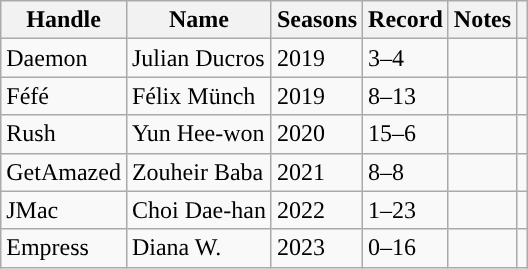<table class="wikitable">
<tr>
<th style="background:#">Handle</th>
<th style="background:#">Name</th>
<th style="background:#">Seasons</th>
<th style="background:#">Record</th>
<th style="background:#">Notes</th>
<th style="background:#"></th>
</tr>
<tr>
<td>Daemon</td>
<td>Julian Ducros</td>
<td>2019</td>
<td>3–4 </td>
<td></td>
<td></td>
</tr>
<tr>
<td>Féfé</td>
<td>Félix Münch</td>
<td>2019</td>
<td>8–13 </td>
<td></td>
<td></td>
</tr>
<tr>
<td>Rush</td>
<td>Yun Hee-won</td>
<td>2020</td>
<td>15–6 </td>
<td></td>
<td></td>
</tr>
<tr>
<td>GetAmazed</td>
<td>Zouheir Baba</td>
<td>2021</td>
<td>8–8 </td>
<td></td>
<td></td>
</tr>
<tr>
<td>JMac</td>
<td>Choi Dae-han</td>
<td>2022</td>
<td>1–23 </td>
<td></td>
<td></td>
</tr>
<tr>
<td>Empress</td>
<td>Diana W.</td>
<td>2023</td>
<td>0–16 </td>
<td></td>
<td></td>
</tr>
</table>
